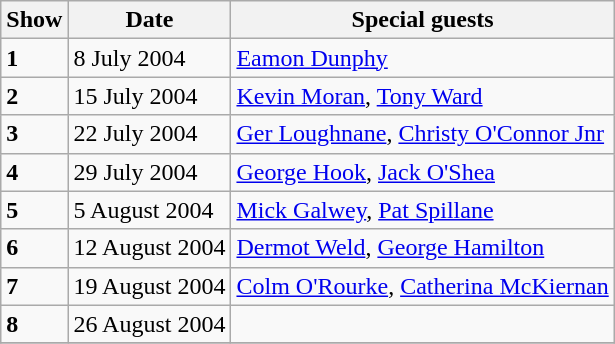<table class="wikitable">
<tr>
<th>Show</th>
<th>Date</th>
<th>Special guests</th>
</tr>
<tr>
<td><strong>1</strong></td>
<td>8 July 2004</td>
<td><a href='#'>Eamon Dunphy</a></td>
</tr>
<tr>
<td><strong>2</strong></td>
<td>15 July 2004</td>
<td><a href='#'>Kevin Moran</a>, <a href='#'>Tony Ward</a></td>
</tr>
<tr>
<td><strong>3</strong></td>
<td>22 July 2004</td>
<td><a href='#'>Ger Loughnane</a>, <a href='#'>Christy O'Connor Jnr</a></td>
</tr>
<tr>
<td><strong>4</strong></td>
<td>29 July 2004</td>
<td><a href='#'>George Hook</a>, <a href='#'>Jack O'Shea</a></td>
</tr>
<tr>
<td><strong>5</strong></td>
<td>5 August 2004</td>
<td><a href='#'>Mick Galwey</a>, <a href='#'>Pat Spillane</a></td>
</tr>
<tr>
<td><strong>6</strong></td>
<td>12 August 2004</td>
<td><a href='#'>Dermot Weld</a>, <a href='#'>George Hamilton</a></td>
</tr>
<tr>
<td><strong>7</strong></td>
<td>19 August 2004</td>
<td><a href='#'>Colm O'Rourke</a>, <a href='#'>Catherina McKiernan</a></td>
</tr>
<tr>
<td><strong>8</strong></td>
<td>26 August 2004</td>
<td></td>
</tr>
<tr>
</tr>
</table>
